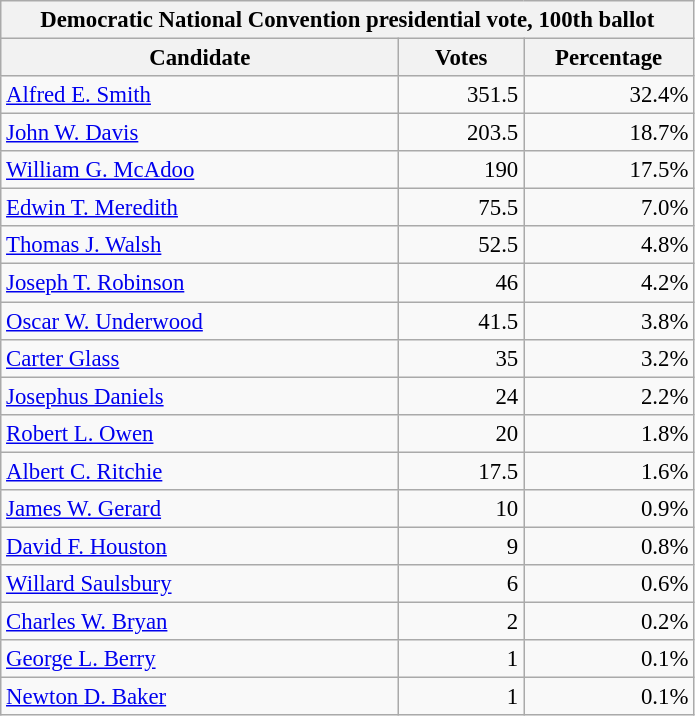<table class="wikitable" style="font-size:95%;">
<tr>
<th colspan="3">Democratic National Convention presidential vote, 100th ballot</th>
</tr>
<tr>
<th style="width: 17em">Candidate</th>
<th style="width: 5em">Votes</th>
<th style="width: 7em">Percentage</th>
</tr>
<tr>
<td><a href='#'>Alfred E. Smith</a></td>
<td style="text-align:right;">351.5</td>
<td style="text-align:right;">32.4%</td>
</tr>
<tr>
<td><a href='#'>John W. Davis</a></td>
<td style="text-align:right;">203.5</td>
<td style="text-align:right;">18.7%</td>
</tr>
<tr>
<td><a href='#'>William G. McAdoo</a></td>
<td style="text-align:right;">190</td>
<td style="text-align:right;">17.5%</td>
</tr>
<tr>
<td><a href='#'>Edwin T. Meredith</a></td>
<td style="text-align:right;">75.5</td>
<td style="text-align:right;">7.0%</td>
</tr>
<tr>
<td><a href='#'>Thomas J. Walsh</a></td>
<td style="text-align:right;">52.5</td>
<td style="text-align:right;">4.8%</td>
</tr>
<tr>
<td><a href='#'>Joseph T. Robinson</a></td>
<td style="text-align:right;">46</td>
<td style="text-align:right;">4.2%</td>
</tr>
<tr>
<td><a href='#'>Oscar W. Underwood</a></td>
<td style="text-align:right;">41.5</td>
<td style="text-align:right;">3.8%</td>
</tr>
<tr>
<td><a href='#'>Carter Glass</a></td>
<td style="text-align:right;">35</td>
<td style="text-align:right;">3.2%</td>
</tr>
<tr>
<td><a href='#'>Josephus Daniels</a></td>
<td style="text-align:right;">24</td>
<td style="text-align:right;">2.2%</td>
</tr>
<tr>
<td><a href='#'>Robert L. Owen</a></td>
<td style="text-align:right;">20</td>
<td style="text-align:right;">1.8%</td>
</tr>
<tr>
<td><a href='#'>Albert C. Ritchie</a></td>
<td style="text-align:right;">17.5</td>
<td style="text-align:right;">1.6%</td>
</tr>
<tr>
<td><a href='#'>James W. Gerard</a></td>
<td style="text-align:right;">10</td>
<td style="text-align:right;">0.9%</td>
</tr>
<tr>
<td><a href='#'>David F. Houston</a></td>
<td style="text-align:right;">9</td>
<td style="text-align:right;">0.8%</td>
</tr>
<tr>
<td><a href='#'>Willard Saulsbury</a></td>
<td style="text-align:right;">6</td>
<td style="text-align:right;">0.6%</td>
</tr>
<tr>
<td><a href='#'>Charles W. Bryan</a></td>
<td style="text-align:right;">2</td>
<td style="text-align:right;">0.2%</td>
</tr>
<tr>
<td><a href='#'>George L. Berry</a></td>
<td style="text-align:right;">1</td>
<td style="text-align:right;">0.1%</td>
</tr>
<tr>
<td><a href='#'>Newton D. Baker</a></td>
<td style="text-align:right;">1</td>
<td style="text-align:right;">0.1%</td>
</tr>
</table>
